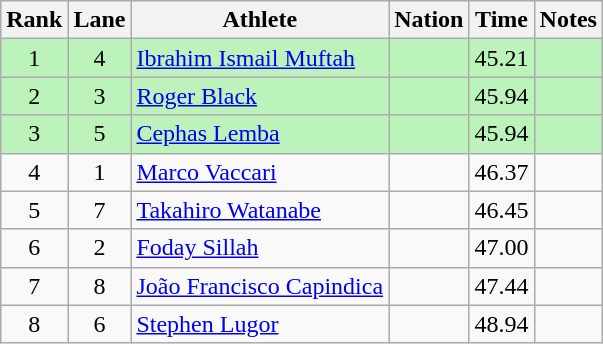<table class="wikitable sortable" style="text-align:center">
<tr>
<th>Rank</th>
<th>Lane</th>
<th>Athlete</th>
<th>Nation</th>
<th>Time</th>
<th>Notes</th>
</tr>
<tr style="background:#bbf3bb;">
<td>1</td>
<td>4</td>
<td align=left><a href='#'>Ibrahim Ismail Muftah</a></td>
<td align=left></td>
<td>45.21</td>
<td></td>
</tr>
<tr style="background:#bbf3bb;">
<td>2</td>
<td>3</td>
<td align=left><a href='#'>Roger Black</a></td>
<td align=left></td>
<td>45.94</td>
<td></td>
</tr>
<tr style="background:#bbf3bb;">
<td>3</td>
<td>5</td>
<td align=left><a href='#'>Cephas Lemba</a></td>
<td align=left></td>
<td>45.94</td>
<td></td>
</tr>
<tr>
<td>4</td>
<td>1</td>
<td align=left><a href='#'>Marco Vaccari</a></td>
<td align=left></td>
<td>46.37</td>
<td></td>
</tr>
<tr>
<td>5</td>
<td>7</td>
<td align=left><a href='#'>Takahiro Watanabe</a></td>
<td align=left></td>
<td>46.45</td>
<td></td>
</tr>
<tr>
<td>6</td>
<td>2</td>
<td align=left><a href='#'>Foday Sillah</a></td>
<td align=left></td>
<td>47.00</td>
<td></td>
</tr>
<tr>
<td>7</td>
<td>8</td>
<td align=left><a href='#'>João Francisco Capindica</a></td>
<td align=left></td>
<td>47.44</td>
<td></td>
</tr>
<tr>
<td>8</td>
<td>6</td>
<td align=left><a href='#'>Stephen Lugor</a></td>
<td align=left></td>
<td>48.94</td>
<td></td>
</tr>
</table>
